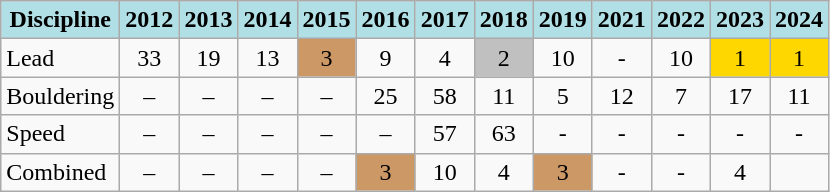<table class="wikitable" style="text-align: center;">
<tr>
<th style="background: #b0e0e6;">Discipline</th>
<th style="background: #b0e0e6;">2012</th>
<th style="background: #b0e0e6;">2013</th>
<th style="background: #b0e0e6;">2014</th>
<th style="background: #b0e0e6;">2015</th>
<th style="background: #b0e0e6;">2016</th>
<th style="background: #b0e0e6;">2017</th>
<th style="background: #b0e0e6;">2018</th>
<th style="background: #b0e0e6;">2019</th>
<th style="background: #b0e0e6;">2021</th>
<th style="background: #b0e0e6;">2022</th>
<th style="background: #b0e0e6;">2023</th>
<th style="background: #b0e0e6;">2024</th>
</tr>
<tr>
<td align="left">Lead</td>
<td>33</td>
<td>19</td>
<td>13</td>
<td style="background:#cc9966">3</td>
<td>9</td>
<td>4</td>
<td style="background:silver">2</td>
<td>10</td>
<td>-</td>
<td>10</td>
<td style="background:gold">1</td>
<td style="background:gold">1</td>
</tr>
<tr>
<td align="left">Bouldering</td>
<td>–</td>
<td>–</td>
<td>–</td>
<td>–</td>
<td>25</td>
<td>58</td>
<td>11</td>
<td>5</td>
<td>12</td>
<td>7</td>
<td>17</td>
<td>11</td>
</tr>
<tr>
<td align="left">Speed</td>
<td>–</td>
<td>–</td>
<td>–</td>
<td>–</td>
<td>–</td>
<td>57</td>
<td>63</td>
<td>-</td>
<td>-</td>
<td>-</td>
<td>-</td>
<td>-</td>
</tr>
<tr>
<td align="left">Combined</td>
<td>–</td>
<td>–</td>
<td>–</td>
<td>–</td>
<td style="background:#cc9966">3</td>
<td>10</td>
<td>4</td>
<td style="background:#cc9966">3</td>
<td>-</td>
<td ->-</td>
<td>4</td>
</tr>
</table>
